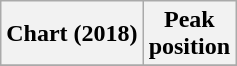<table class="wikitable sortable plainrowheaders" style="text-align:center">
<tr>
<th scope="col">Chart (2018)</th>
<th scope="col">Peak<br>position</th>
</tr>
<tr>
</tr>
</table>
